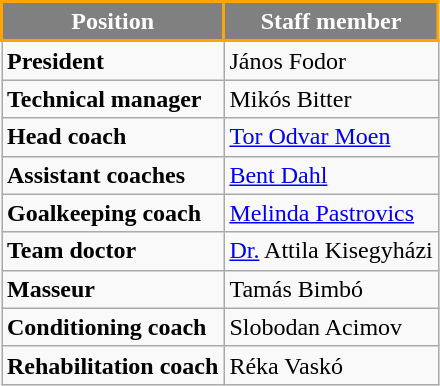<table class="wikitable">
<tr>
<th style="color:white; background:grey; border:2px solid orange">Position</th>
<th style="color:white; background:grey; border:2px solid orange">Staff member</th>
</tr>
<tr>
<td><strong>President</strong></td>
<td> János Fodor</td>
</tr>
<tr>
<td><strong>Technical manager</strong></td>
<td> Mikós Bitter</td>
</tr>
<tr>
<td><strong>Head coach</strong></td>
<td> <a href='#'>Tor Odvar Moen</a></td>
</tr>
<tr>
<td><strong>Assistant coaches</strong></td>
<td> <a href='#'>Bent Dahl</a></td>
</tr>
<tr>
<td><strong>Goalkeeping coach</strong></td>
<td> <a href='#'>Melinda Pastrovics</a></td>
</tr>
<tr>
<td><strong>Team doctor</strong></td>
<td> <a href='#'>Dr.</a> Attila Kisegyházi</td>
</tr>
<tr>
<td><strong>Masseur</strong></td>
<td> Tamás Bimbó</td>
</tr>
<tr>
<td><strong>Conditioning coach</strong></td>
<td> Slobodan Acimov</td>
</tr>
<tr>
<td><strong>Rehabilitation coach</strong></td>
<td> Réka Vaskó</td>
</tr>
</table>
